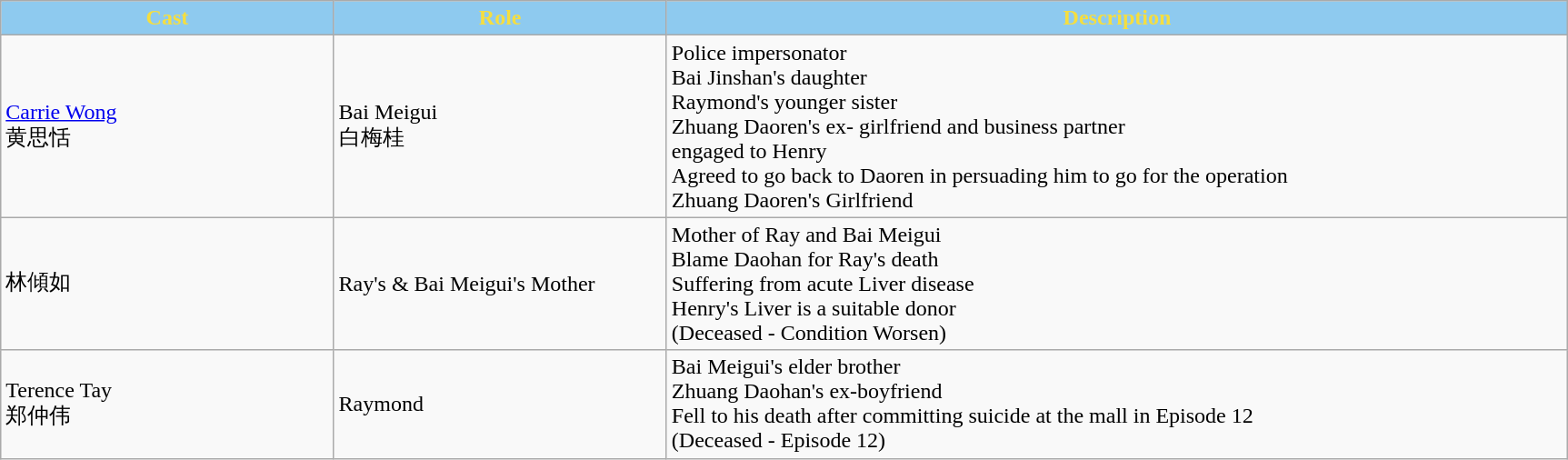<table class="wikitable">
<tr>
<th style="background:#8ecaef; color:#f5de40; width:17%">Cast</th>
<th style="background:#8ecaef; color:#f5de40; width:17%">Role</th>
<th style="background:#8ecaef; color:#f5de40; width:46%">Description</th>
</tr>
<tr>
<td><a href='#'>Carrie Wong</a> <br> 黄思恬</td>
<td>Bai Meigui <br> 白梅桂</td>
<td>Police impersonator <br> Bai Jinshan's daughter <br> Raymond's younger sister <br> Zhuang Daoren's ex- girlfriend and business partner <br> engaged to Henry <br> Agreed to go back to Daoren in persuading him to go for the operation <br> Zhuang Daoren's Girlfriend</td>
</tr>
<tr>
<td>林傾如</td>
<td>Ray's & Bai Meigui's Mother</td>
<td>Mother of Ray and Bai Meigui <br> Blame Daohan for Ray's death <br> Suffering from acute Liver disease <br> Henry's Liver is a suitable donor<br>(Deceased - Condition Worsen)</td>
</tr>
<tr>
<td>Terence Tay <br> 郑仲伟</td>
<td>Raymond</td>
<td>Bai Meigui's elder brother <br> Zhuang Daohan's ex-boyfriend <br> Fell to his death after committing suicide at the mall in Episode 12<br> (Deceased - Episode 12)</td>
</tr>
</table>
